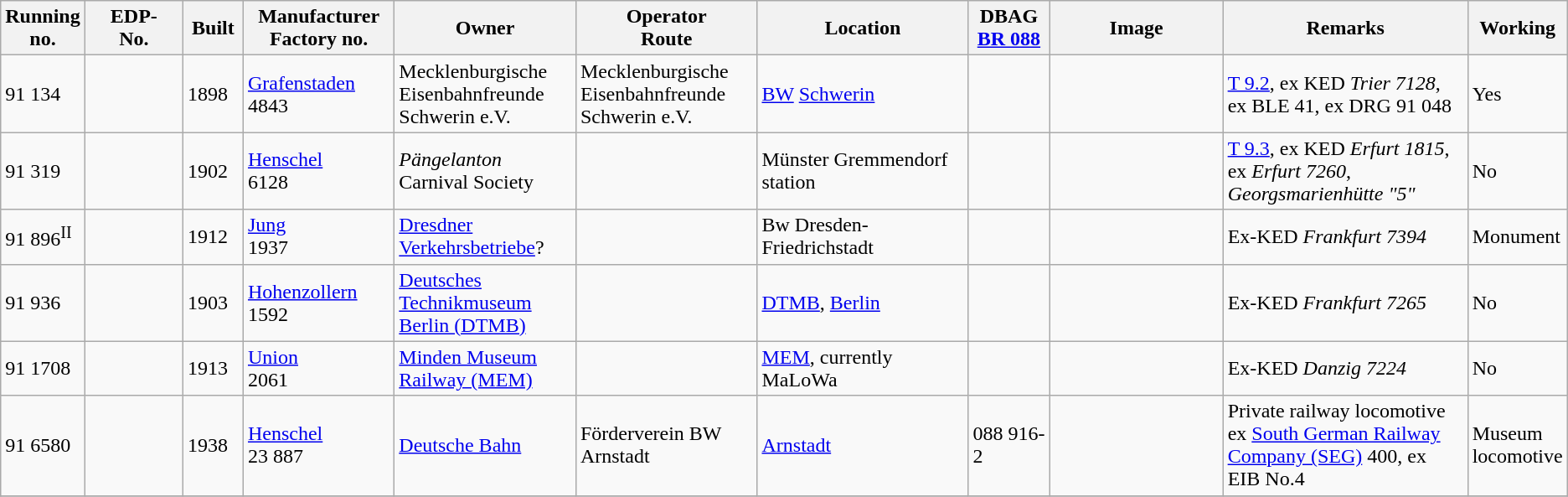<table class="wikitable" style="width="100%"; border:solid 1px #AAAAAA; background:#e3e3e3;">
<tr>
<th width="5%">Running<br>no.</th>
<th width="7%">EDP-<br>No.</th>
<th width="4%">Built</th>
<th width="10%">Manufacturer<br>Factory no.</th>
<th width="12%">Owner</th>
<th width="12%">Operator<br>Route</th>
<th width="15%">Location</th>
<th width="5%">DBAG<br><a href='#'>BR 088</a></th>
<th width="13%">Image</th>
<th width="20%">Remarks</th>
<th width="8%">Working</th>
</tr>
<tr>
<td>91 134</td>
<td></td>
<td>1898</td>
<td><a href='#'>Grafenstaden</a><br>4843</td>
<td>Mecklenburgische Eisenbahnfreunde Schwerin e.V.</td>
<td>Mecklenburgische Eisenbahnfreunde Schwerin e.V.</td>
<td><a href='#'>BW</a> <a href='#'>Schwerin</a></td>
<td></td>
<td></td>
<td><a href='#'>T 9.2</a>, ex KED <em>Trier 7128</em>,<br> ex BLE 41, ex DRG 91 048</td>
<td>Yes</td>
</tr>
<tr>
<td>91 319</td>
<td></td>
<td>1902</td>
<td><a href='#'>Henschel</a><br>6128</td>
<td><em>Pängelanton</em> Carnival Society</td>
<td></td>
<td>Münster Gremmendorf station</td>
<td></td>
<td></td>
<td><a href='#'>T 9.3</a>, ex KED <em>Erfurt 1815</em>,<br> ex <em>Erfurt 7260</em>, <em>Georgsmarienhütte "5"</em></td>
<td>No</td>
</tr>
<tr>
<td>91 896<sup>II</sup></td>
<td></td>
<td>1912</td>
<td><a href='#'>Jung</a><br>1937</td>
<td><a href='#'>Dresdner Verkehrsbetriebe</a>?</td>
<td></td>
<td>Bw Dresden-Friedrichstadt</td>
<td></td>
<td></td>
<td>Ex-KED <em>Frankfurt 7394</em></td>
<td>Monument</td>
</tr>
<tr>
<td>91 936</td>
<td></td>
<td>1903</td>
<td><a href='#'>Hohenzollern</a><br>1592</td>
<td><a href='#'>Deutsches Technikmuseum Berlin (DTMB)</a></td>
<td></td>
<td><a href='#'>DTMB</a>, <a href='#'>Berlin</a></td>
<td></td>
<td></td>
<td>Ex-KED <em>Frankfurt 7265</em></td>
<td>No</td>
</tr>
<tr>
<td>91 1708</td>
<td></td>
<td>1913</td>
<td><a href='#'>Union</a><br>2061</td>
<td><a href='#'>Minden Museum Railway (MEM)</a></td>
<td></td>
<td><a href='#'>MEM</a>, currently MaLoWa</td>
<td></td>
<td></td>
<td>Ex-KED <em>Danzig 7224</em></td>
<td>No</td>
</tr>
<tr>
<td>91 6580</td>
<td></td>
<td>1938</td>
<td><a href='#'>Henschel</a><br>23 887</td>
<td><a href='#'>Deutsche Bahn</a></td>
<td>Förderverein BW Arnstadt</td>
<td><a href='#'>Arnstadt</a></td>
<td>088 916-2</td>
<td></td>
<td>Private railway locomotive<br> ex <a href='#'>South German Railway Company (SEG)</a> 400, ex EIB No.4</td>
<td>Museum locomotive</td>
</tr>
<tr>
</tr>
</table>
